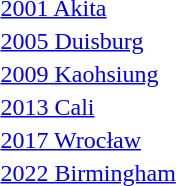<table>
<tr>
<td><a href='#'>2001 Akita</a></td>
<td></td>
<td></td>
<td></td>
</tr>
<tr>
<td><a href='#'>2005 Duisburg</a></td>
<td></td>
<td></td>
<td></td>
</tr>
<tr>
<td><a href='#'>2009 Kaohsiung</a></td>
<td></td>
<td></td>
<td></td>
</tr>
<tr>
<td><a href='#'>2013 Cali</a></td>
<td></td>
<td></td>
<td></td>
</tr>
<tr>
<td><a href='#'>2017 Wrocław</a></td>
<td></td>
<td></td>
<td></td>
</tr>
<tr>
<td><a href='#'>2022 Birmingham</a></td>
<td></td>
<td></td>
<td></td>
</tr>
</table>
